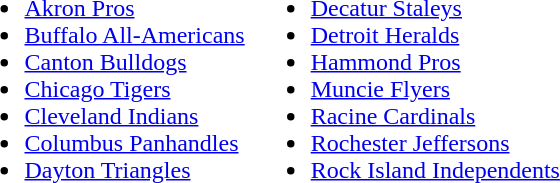<table ->
<tr>
<td style="vertical-align: top;"><br><ul><li><a href='#'>Akron Pros</a></li><li><a href='#'>Buffalo All-Americans</a></li><li><a href='#'>Canton Bulldogs</a></li><li><a href='#'>Chicago Tigers</a></li><li><a href='#'>Cleveland Indians</a></li><li><a href='#'>Columbus Panhandles</a></li><li><a href='#'>Dayton Triangles</a></li></ul></td>
<td style="vertical-align: top;"><br><ul><li><a href='#'>Decatur Staleys</a></li><li><a href='#'>Detroit Heralds</a></li><li><a href='#'>Hammond Pros</a></li><li><a href='#'>Muncie Flyers</a></li><li><a href='#'>Racine Cardinals</a></li><li><a href='#'>Rochester Jeffersons</a></li><li><a href='#'>Rock Island Independents</a></li></ul></td>
</tr>
</table>
